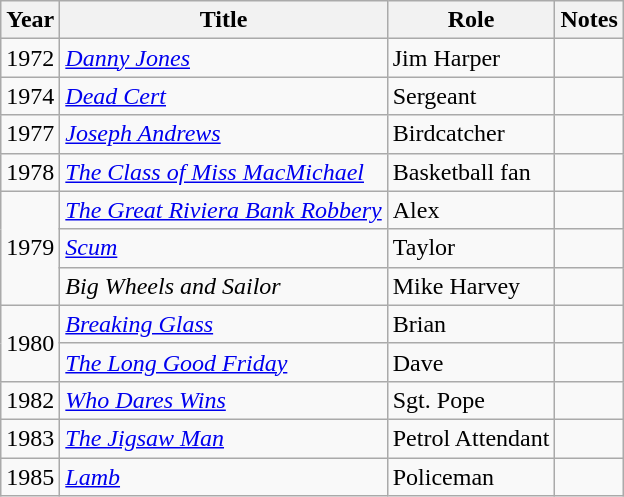<table class="wikitable">
<tr>
<th>Year</th>
<th>Title</th>
<th>Role</th>
<th>Notes</th>
</tr>
<tr>
<td>1972</td>
<td><em><a href='#'>Danny Jones</a></em></td>
<td>Jim Harper</td>
<td></td>
</tr>
<tr>
<td>1974</td>
<td><em><a href='#'>Dead Cert</a></em></td>
<td>Sergeant</td>
<td></td>
</tr>
<tr>
<td>1977</td>
<td><em><a href='#'>Joseph Andrews</a></em></td>
<td>Birdcatcher</td>
<td></td>
</tr>
<tr>
<td>1978</td>
<td><em><a href='#'>The Class of Miss MacMichael</a></em></td>
<td>Basketball fan</td>
<td></td>
</tr>
<tr>
<td rowspan="3">1979</td>
<td><em><a href='#'>The Great Riviera Bank Robbery</a></em></td>
<td>Alex</td>
<td></td>
</tr>
<tr>
<td><em><a href='#'>Scum</a></em></td>
<td>Taylor</td>
<td></td>
</tr>
<tr>
<td><em>Big Wheels and Sailor</em></td>
<td>Mike Harvey</td>
<td></td>
</tr>
<tr>
<td rowspan="2">1980</td>
<td><em><a href='#'>Breaking Glass</a></em></td>
<td>Brian</td>
<td></td>
</tr>
<tr>
<td><em><a href='#'>The Long Good Friday</a></em></td>
<td>Dave</td>
<td></td>
</tr>
<tr>
<td>1982</td>
<td><em><a href='#'>Who Dares Wins</a></em></td>
<td>Sgt. Pope</td>
<td></td>
</tr>
<tr>
<td>1983</td>
<td><em><a href='#'>The Jigsaw Man</a></em></td>
<td>Petrol Attendant</td>
<td></td>
</tr>
<tr>
<td>1985</td>
<td><em><a href='#'>Lamb</a></em></td>
<td>Policeman</td>
<td></td>
</tr>
</table>
